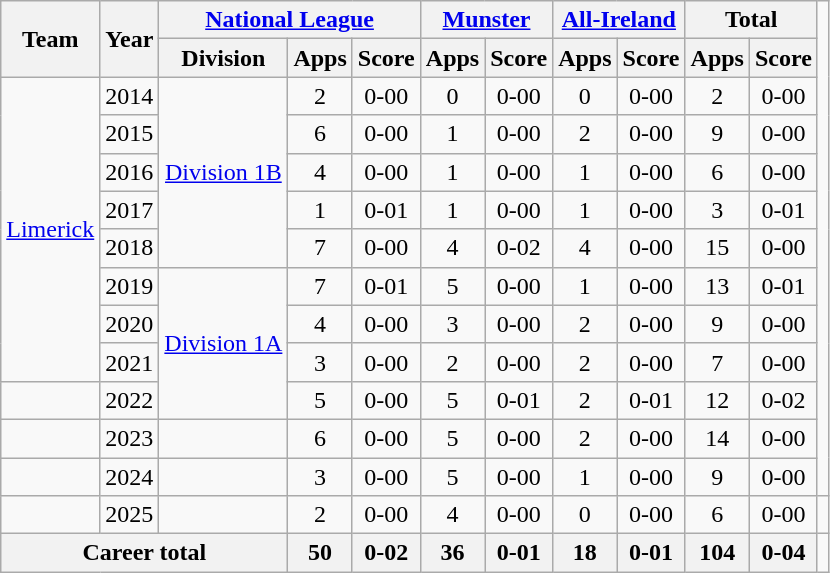<table class="wikitable" style="text-align:center">
<tr>
<th rowspan="2">Team</th>
<th rowspan="2">Year</th>
<th colspan="3"><a href='#'>National League</a></th>
<th colspan="2"><a href='#'>Munster</a></th>
<th colspan="2"><a href='#'>All-Ireland</a></th>
<th colspan="2">Total</th>
</tr>
<tr>
<th>Division</th>
<th>Apps</th>
<th>Score</th>
<th>Apps</th>
<th>Score</th>
<th>Apps</th>
<th>Score</th>
<th>Apps</th>
<th>Score</th>
</tr>
<tr>
<td rowspan="8"><a href='#'>Limerick</a></td>
<td>2014</td>
<td rowspan="5"><a href='#'>Division 1B</a></td>
<td>2</td>
<td>0-00</td>
<td>0</td>
<td>0-00</td>
<td>0</td>
<td>0-00</td>
<td>2</td>
<td>0-00</td>
</tr>
<tr>
<td>2015</td>
<td>6</td>
<td>0-00</td>
<td>1</td>
<td>0-00</td>
<td>2</td>
<td>0-00</td>
<td>9</td>
<td>0-00</td>
</tr>
<tr>
<td>2016</td>
<td>4</td>
<td>0-00</td>
<td>1</td>
<td>0-00</td>
<td>1</td>
<td>0-00</td>
<td>6</td>
<td>0-00</td>
</tr>
<tr>
<td>2017</td>
<td>1</td>
<td>0-01</td>
<td>1</td>
<td>0-00</td>
<td>1</td>
<td>0-00</td>
<td>3</td>
<td>0-01</td>
</tr>
<tr>
<td>2018</td>
<td>7</td>
<td>0-00</td>
<td>4</td>
<td>0-02</td>
<td>4</td>
<td>0-00</td>
<td>15</td>
<td>0-00</td>
</tr>
<tr>
<td>2019</td>
<td rowspan="4"><a href='#'>Division 1A</a></td>
<td>7</td>
<td>0-01</td>
<td>5</td>
<td>0-00</td>
<td>1</td>
<td>0-00</td>
<td>13</td>
<td>0-01</td>
</tr>
<tr>
<td>2020</td>
<td>4</td>
<td>0-00</td>
<td>3</td>
<td>0-00</td>
<td>2</td>
<td>0-00</td>
<td>9</td>
<td>0-00</td>
</tr>
<tr>
<td>2021</td>
<td>3</td>
<td>0-00</td>
<td>2</td>
<td>0-00</td>
<td>2</td>
<td>0-00</td>
<td>7</td>
<td>0-00</td>
</tr>
<tr>
<td></td>
<td>2022</td>
<td>5</td>
<td>0-00</td>
<td>5</td>
<td>0-01</td>
<td>2</td>
<td>0-01</td>
<td>12</td>
<td>0-02</td>
</tr>
<tr>
<td></td>
<td>2023</td>
<td></td>
<td>6</td>
<td>0-00</td>
<td>5</td>
<td>0-00</td>
<td>2</td>
<td>0-00</td>
<td>14</td>
<td>0-00</td>
</tr>
<tr>
<td></td>
<td>2024</td>
<td></td>
<td>3</td>
<td>0-00</td>
<td>5</td>
<td>0-00</td>
<td>1</td>
<td>0-00</td>
<td>9</td>
<td>0-00</td>
</tr>
<tr>
<td></td>
<td>2025</td>
<td></td>
<td>2</td>
<td>0-00</td>
<td>4</td>
<td>0-00</td>
<td>0</td>
<td>0-00</td>
<td>6</td>
<td>0-00</td>
<td></td>
</tr>
<tr>
<th colspan="3">Career total</th>
<th>50</th>
<th>0-02</th>
<th>36</th>
<th>0-01</th>
<th>18</th>
<th>0-01</th>
<th>104</th>
<th>0-04</th>
</tr>
</table>
